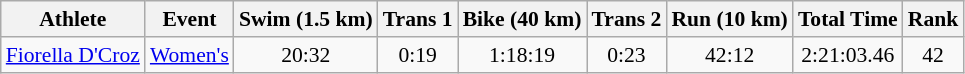<table class="wikitable" style="font-size:90%">
<tr>
<th>Athlete</th>
<th>Event</th>
<th>Swim (1.5 km)</th>
<th>Trans 1</th>
<th>Bike (40 km)</th>
<th>Trans 2</th>
<th>Run (10 km)</th>
<th>Total Time</th>
<th>Rank</th>
</tr>
<tr align=center>
<td align=left><a href='#'>Fiorella D'Croz</a></td>
<td align=left><a href='#'>Women's</a></td>
<td>20:32</td>
<td>0:19</td>
<td>1:18:19</td>
<td>0:23</td>
<td>42:12</td>
<td>2:21:03.46</td>
<td>42</td>
</tr>
</table>
